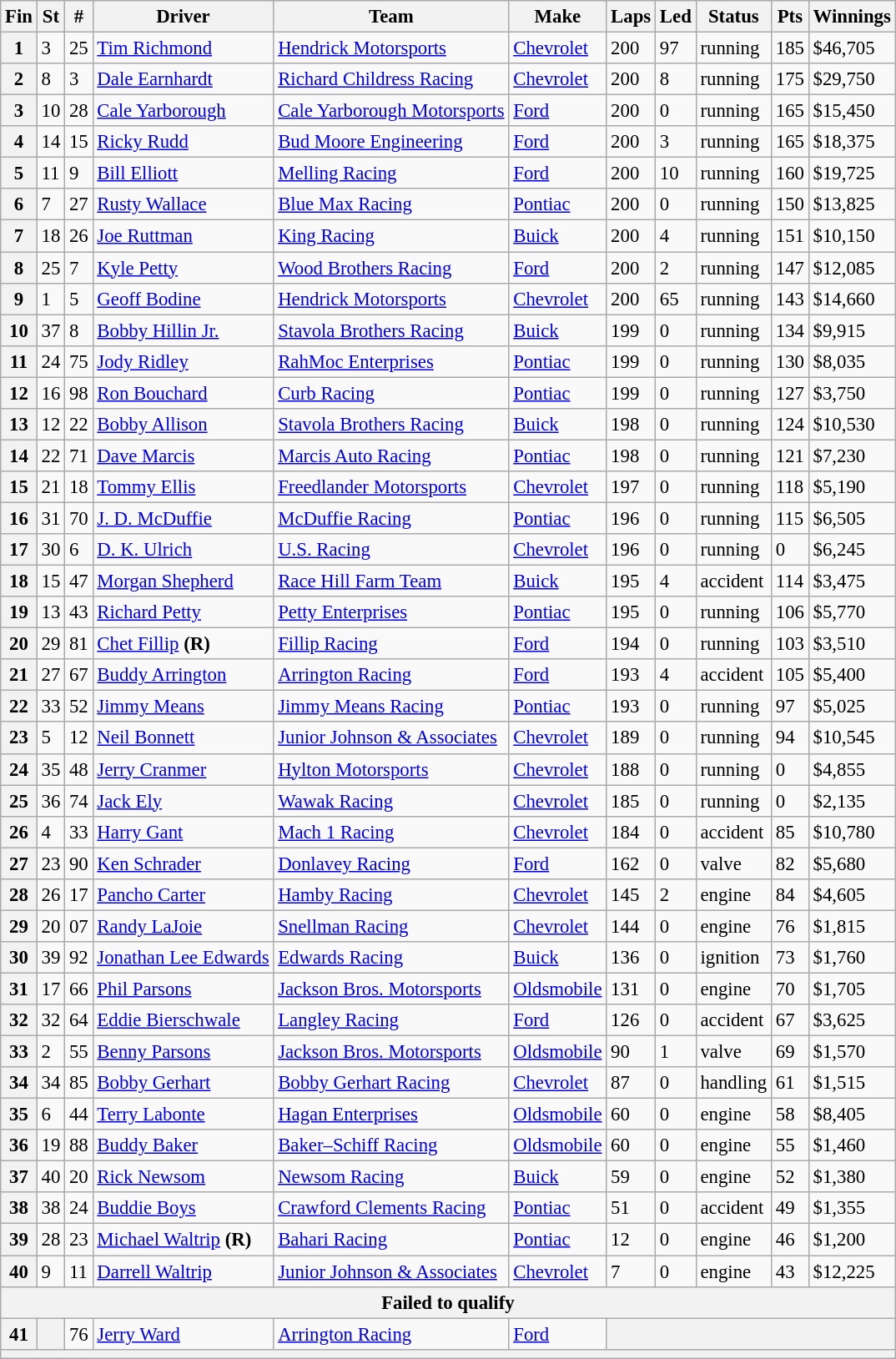<table class="wikitable" style="font-size:95%">
<tr>
<th>Fin</th>
<th>St</th>
<th>#</th>
<th>Driver</th>
<th>Team</th>
<th>Make</th>
<th>Laps</th>
<th>Led</th>
<th>Status</th>
<th>Pts</th>
<th>Winnings</th>
</tr>
<tr>
<th>1</th>
<td>3</td>
<td>25</td>
<td><a href='#'>Tim Richmond</a></td>
<td><a href='#'>Hendrick Motorsports</a></td>
<td><a href='#'>Chevrolet</a></td>
<td>200</td>
<td>97</td>
<td>running</td>
<td>185</td>
<td>$46,705</td>
</tr>
<tr>
<th>2</th>
<td>8</td>
<td>3</td>
<td><a href='#'>Dale Earnhardt</a></td>
<td><a href='#'>Richard Childress Racing</a></td>
<td><a href='#'>Chevrolet</a></td>
<td>200</td>
<td>8</td>
<td>running</td>
<td>175</td>
<td>$29,750</td>
</tr>
<tr>
<th>3</th>
<td>10</td>
<td>28</td>
<td><a href='#'>Cale Yarborough</a></td>
<td><a href='#'>Cale Yarborough Motorsports</a></td>
<td><a href='#'>Ford</a></td>
<td>200</td>
<td>0</td>
<td>running</td>
<td>165</td>
<td>$15,450</td>
</tr>
<tr>
<th>4</th>
<td>14</td>
<td>15</td>
<td><a href='#'>Ricky Rudd</a></td>
<td><a href='#'>Bud Moore Engineering</a></td>
<td><a href='#'>Ford</a></td>
<td>200</td>
<td>3</td>
<td>running</td>
<td>165</td>
<td>$18,375</td>
</tr>
<tr>
<th>5</th>
<td>11</td>
<td>9</td>
<td><a href='#'>Bill Elliott</a></td>
<td><a href='#'>Melling Racing</a></td>
<td><a href='#'>Ford</a></td>
<td>200</td>
<td>10</td>
<td>running</td>
<td>160</td>
<td>$19,725</td>
</tr>
<tr>
<th>6</th>
<td>7</td>
<td>27</td>
<td><a href='#'>Rusty Wallace</a></td>
<td><a href='#'>Blue Max Racing</a></td>
<td><a href='#'>Pontiac</a></td>
<td>200</td>
<td>0</td>
<td>running</td>
<td>150</td>
<td>$13,825</td>
</tr>
<tr>
<th>7</th>
<td>18</td>
<td>26</td>
<td><a href='#'>Joe Ruttman</a></td>
<td><a href='#'>King Racing</a></td>
<td><a href='#'>Buick</a></td>
<td>200</td>
<td>4</td>
<td>running</td>
<td>151</td>
<td>$10,150</td>
</tr>
<tr>
<th>8</th>
<td>25</td>
<td>7</td>
<td><a href='#'>Kyle Petty</a></td>
<td><a href='#'>Wood Brothers Racing</a></td>
<td><a href='#'>Ford</a></td>
<td>200</td>
<td>2</td>
<td>running</td>
<td>147</td>
<td>$12,085</td>
</tr>
<tr>
<th>9</th>
<td>1</td>
<td>5</td>
<td><a href='#'>Geoff Bodine</a></td>
<td><a href='#'>Hendrick Motorsports</a></td>
<td><a href='#'>Chevrolet</a></td>
<td>200</td>
<td>65</td>
<td>running</td>
<td>143</td>
<td>$14,660</td>
</tr>
<tr>
<th>10</th>
<td>37</td>
<td>8</td>
<td><a href='#'>Bobby Hillin Jr.</a></td>
<td><a href='#'>Stavola Brothers Racing</a></td>
<td><a href='#'>Buick</a></td>
<td>199</td>
<td>0</td>
<td>running</td>
<td>134</td>
<td>$9,915</td>
</tr>
<tr>
<th>11</th>
<td>24</td>
<td>75</td>
<td><a href='#'>Jody Ridley</a></td>
<td><a href='#'>RahMoc Enterprises</a></td>
<td><a href='#'>Pontiac</a></td>
<td>199</td>
<td>0</td>
<td>running</td>
<td>130</td>
<td>$8,035</td>
</tr>
<tr>
<th>12</th>
<td>16</td>
<td>98</td>
<td><a href='#'>Ron Bouchard</a></td>
<td><a href='#'>Curb Racing</a></td>
<td><a href='#'>Pontiac</a></td>
<td>199</td>
<td>0</td>
<td>running</td>
<td>127</td>
<td>$3,750</td>
</tr>
<tr>
<th>13</th>
<td>12</td>
<td>22</td>
<td><a href='#'>Bobby Allison</a></td>
<td><a href='#'>Stavola Brothers Racing</a></td>
<td><a href='#'>Buick</a></td>
<td>198</td>
<td>0</td>
<td>running</td>
<td>124</td>
<td>$10,530</td>
</tr>
<tr>
<th>14</th>
<td>22</td>
<td>71</td>
<td><a href='#'>Dave Marcis</a></td>
<td><a href='#'>Marcis Auto Racing</a></td>
<td><a href='#'>Pontiac</a></td>
<td>198</td>
<td>0</td>
<td>running</td>
<td>121</td>
<td>$7,230</td>
</tr>
<tr>
<th>15</th>
<td>21</td>
<td>18</td>
<td><a href='#'>Tommy Ellis</a></td>
<td><a href='#'>Freedlander Motorsports</a></td>
<td><a href='#'>Chevrolet</a></td>
<td>197</td>
<td>0</td>
<td>running</td>
<td>118</td>
<td>$5,190</td>
</tr>
<tr>
<th>16</th>
<td>31</td>
<td>70</td>
<td><a href='#'>J. D. McDuffie</a></td>
<td><a href='#'>McDuffie Racing</a></td>
<td><a href='#'>Pontiac</a></td>
<td>196</td>
<td>0</td>
<td>running</td>
<td>115</td>
<td>$6,505</td>
</tr>
<tr>
<th>17</th>
<td>30</td>
<td>6</td>
<td><a href='#'>D. K. Ulrich</a></td>
<td><a href='#'>U.S. Racing</a></td>
<td><a href='#'>Chevrolet</a></td>
<td>196</td>
<td>0</td>
<td>running</td>
<td>0</td>
<td>$6,245</td>
</tr>
<tr>
<th>18</th>
<td>15</td>
<td>47</td>
<td><a href='#'>Morgan Shepherd</a></td>
<td><a href='#'>Race Hill Farm Team</a></td>
<td><a href='#'>Buick</a></td>
<td>195</td>
<td>4</td>
<td>accident</td>
<td>114</td>
<td>$3,475</td>
</tr>
<tr>
<th>19</th>
<td>13</td>
<td>43</td>
<td><a href='#'>Richard Petty</a></td>
<td><a href='#'>Petty Enterprises</a></td>
<td><a href='#'>Pontiac</a></td>
<td>195</td>
<td>0</td>
<td>running</td>
<td>106</td>
<td>$5,770</td>
</tr>
<tr>
<th>20</th>
<td>29</td>
<td>81</td>
<td><a href='#'>Chet Fillip</a> <strong>(R)</strong></td>
<td><a href='#'>Fillip Racing</a></td>
<td><a href='#'>Ford</a></td>
<td>194</td>
<td>0</td>
<td>running</td>
<td>103</td>
<td>$3,510</td>
</tr>
<tr>
<th>21</th>
<td>27</td>
<td>67</td>
<td><a href='#'>Buddy Arrington</a></td>
<td><a href='#'>Arrington Racing</a></td>
<td><a href='#'>Ford</a></td>
<td>193</td>
<td>4</td>
<td>accident</td>
<td>105</td>
<td>$5,400</td>
</tr>
<tr>
<th>22</th>
<td>33</td>
<td>52</td>
<td><a href='#'>Jimmy Means</a></td>
<td><a href='#'>Jimmy Means Racing</a></td>
<td><a href='#'>Pontiac</a></td>
<td>193</td>
<td>0</td>
<td>running</td>
<td>97</td>
<td>$5,025</td>
</tr>
<tr>
<th>23</th>
<td>5</td>
<td>12</td>
<td><a href='#'>Neil Bonnett</a></td>
<td><a href='#'>Junior Johnson & Associates</a></td>
<td><a href='#'>Chevrolet</a></td>
<td>189</td>
<td>0</td>
<td>running</td>
<td>94</td>
<td>$10,545</td>
</tr>
<tr>
<th>24</th>
<td>35</td>
<td>48</td>
<td><a href='#'>Jerry Cranmer</a></td>
<td><a href='#'>Hylton Motorsports</a></td>
<td><a href='#'>Chevrolet</a></td>
<td>188</td>
<td>0</td>
<td>running</td>
<td>0</td>
<td>$4,855</td>
</tr>
<tr>
<th>25</th>
<td>36</td>
<td>74</td>
<td><a href='#'>Jack Ely</a></td>
<td><a href='#'>Wawak Racing</a></td>
<td><a href='#'>Chevrolet</a></td>
<td>185</td>
<td>0</td>
<td>running</td>
<td>0</td>
<td>$2,135</td>
</tr>
<tr>
<th>26</th>
<td>4</td>
<td>33</td>
<td><a href='#'>Harry Gant</a></td>
<td><a href='#'>Mach 1 Racing</a></td>
<td><a href='#'>Chevrolet</a></td>
<td>184</td>
<td>0</td>
<td>accident</td>
<td>85</td>
<td>$10,780</td>
</tr>
<tr>
<th>27</th>
<td>23</td>
<td>90</td>
<td><a href='#'>Ken Schrader</a></td>
<td><a href='#'>Donlavey Racing</a></td>
<td><a href='#'>Ford</a></td>
<td>162</td>
<td>0</td>
<td>valve</td>
<td>82</td>
<td>$5,680</td>
</tr>
<tr>
<th>28</th>
<td>26</td>
<td>17</td>
<td><a href='#'>Pancho Carter</a></td>
<td><a href='#'>Hamby Racing</a></td>
<td><a href='#'>Chevrolet</a></td>
<td>145</td>
<td>2</td>
<td>engine</td>
<td>84</td>
<td>$4,605</td>
</tr>
<tr>
<th>29</th>
<td>20</td>
<td>07</td>
<td><a href='#'>Randy LaJoie</a></td>
<td><a href='#'>Snellman Racing</a></td>
<td><a href='#'>Chevrolet</a></td>
<td>144</td>
<td>0</td>
<td>engine</td>
<td>76</td>
<td>$1,815</td>
</tr>
<tr>
<th>30</th>
<td>39</td>
<td>92</td>
<td><a href='#'>Jonathan Lee Edwards</a></td>
<td><a href='#'>Edwards Racing</a></td>
<td><a href='#'>Buick</a></td>
<td>136</td>
<td>0</td>
<td>ignition</td>
<td>73</td>
<td>$1,760</td>
</tr>
<tr>
<th>31</th>
<td>17</td>
<td>66</td>
<td><a href='#'>Phil Parsons</a></td>
<td><a href='#'>Jackson Bros. Motorsports</a></td>
<td><a href='#'>Oldsmobile</a></td>
<td>131</td>
<td>0</td>
<td>engine</td>
<td>70</td>
<td>$1,705</td>
</tr>
<tr>
<th>32</th>
<td>32</td>
<td>64</td>
<td><a href='#'>Eddie Bierschwale</a></td>
<td><a href='#'>Langley Racing</a></td>
<td><a href='#'>Ford</a></td>
<td>126</td>
<td>0</td>
<td>accident</td>
<td>67</td>
<td>$3,625</td>
</tr>
<tr>
<th>33</th>
<td>2</td>
<td>55</td>
<td><a href='#'>Benny Parsons</a></td>
<td><a href='#'>Jackson Bros. Motorsports</a></td>
<td><a href='#'>Oldsmobile</a></td>
<td>90</td>
<td>1</td>
<td>valve</td>
<td>69</td>
<td>$1,570</td>
</tr>
<tr>
<th>34</th>
<td>34</td>
<td>85</td>
<td><a href='#'>Bobby Gerhart</a></td>
<td><a href='#'>Bobby Gerhart Racing</a></td>
<td><a href='#'>Chevrolet</a></td>
<td>87</td>
<td>0</td>
<td>handling</td>
<td>61</td>
<td>$1,515</td>
</tr>
<tr>
<th>35</th>
<td>6</td>
<td>44</td>
<td><a href='#'>Terry Labonte</a></td>
<td><a href='#'>Hagan Enterprises</a></td>
<td><a href='#'>Oldsmobile</a></td>
<td>60</td>
<td>0</td>
<td>engine</td>
<td>58</td>
<td>$8,405</td>
</tr>
<tr>
<th>36</th>
<td>19</td>
<td>88</td>
<td><a href='#'>Buddy Baker</a></td>
<td><a href='#'>Baker–Schiff Racing</a></td>
<td><a href='#'>Oldsmobile</a></td>
<td>60</td>
<td>0</td>
<td>engine</td>
<td>55</td>
<td>$1,460</td>
</tr>
<tr>
<th>37</th>
<td>40</td>
<td>20</td>
<td><a href='#'>Rick Newsom</a></td>
<td><a href='#'>Newsom Racing</a></td>
<td><a href='#'>Buick</a></td>
<td>59</td>
<td>0</td>
<td>engine</td>
<td>52</td>
<td>$1,380</td>
</tr>
<tr>
<th>38</th>
<td>38</td>
<td>24</td>
<td><a href='#'>Buddie Boys</a></td>
<td><a href='#'>Crawford Clements Racing</a></td>
<td><a href='#'>Pontiac</a></td>
<td>51</td>
<td>0</td>
<td>accident</td>
<td>49</td>
<td>$1,355</td>
</tr>
<tr>
<th>39</th>
<td>28</td>
<td>23</td>
<td><a href='#'>Michael Waltrip</a> <strong>(R)</strong></td>
<td><a href='#'>Bahari Racing</a></td>
<td><a href='#'>Pontiac</a></td>
<td>12</td>
<td>0</td>
<td>engine</td>
<td>46</td>
<td>$1,200</td>
</tr>
<tr>
<th>40</th>
<td>9</td>
<td>11</td>
<td><a href='#'>Darrell Waltrip</a></td>
<td><a href='#'>Junior Johnson & Associates</a></td>
<td><a href='#'>Chevrolet</a></td>
<td>7</td>
<td>0</td>
<td>engine</td>
<td>43</td>
<td>$12,225</td>
</tr>
<tr>
<th colspan="11">Failed to qualify</th>
</tr>
<tr>
<th>41</th>
<th></th>
<td>76</td>
<td><a href='#'>Jerry Ward</a></td>
<td><a href='#'>Arrington Racing</a></td>
<td><a href='#'>Ford</a></td>
<th colspan="5"></th>
</tr>
<tr>
<th colspan="11"></th>
</tr>
</table>
